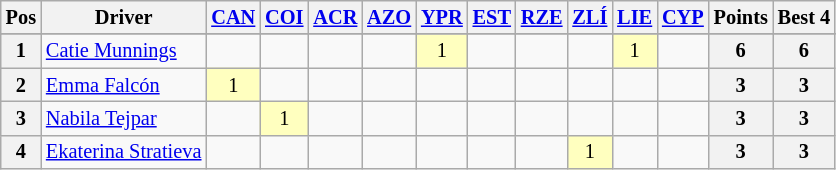<table class="wikitable" style="font-size: 85%; text-align: center;">
<tr valign="top">
<th valign="middle">Pos</th>
<th valign="middle">Driver</th>
<th><a href='#'>CAN</a><br></th>
<th><a href='#'>COI</a><br></th>
<th><a href='#'>ACR</a><br></th>
<th><a href='#'>AZO</a><br></th>
<th><a href='#'>YPR</a><br></th>
<th><a href='#'>EST</a><br></th>
<th><a href='#'>RZE</a><br></th>
<th><a href='#'>ZLÍ</a><br></th>
<th><a href='#'>LIE</a><br></th>
<th><a href='#'>CYP</a><br></th>
<th valign="middle">Points</th>
<th valign="middle">Best 4</th>
</tr>
<tr>
</tr>
<tr>
<th>1</th>
<td align=left> <a href='#'>Catie Munnings</a></td>
<td></td>
<td></td>
<td></td>
<td></td>
<td style="background:#ffffbf;">1</td>
<td></td>
<td></td>
<td></td>
<td style="background:#ffffbf;">1</td>
<td></td>
<th>6</th>
<th>6</th>
</tr>
<tr>
<th>2</th>
<td align=left> <a href='#'>Emma Falcón</a></td>
<td style="background:#ffffbf;">1</td>
<td></td>
<td></td>
<td></td>
<td></td>
<td></td>
<td></td>
<td></td>
<td></td>
<td></td>
<th>3</th>
<th>3</th>
</tr>
<tr>
<th>3</th>
<td align=left> <a href='#'>Nabila Tejpar</a></td>
<td></td>
<td style="background:#ffffbf;">1</td>
<td></td>
<td></td>
<td></td>
<td></td>
<td></td>
<td></td>
<td></td>
<td></td>
<th>3</th>
<th>3</th>
</tr>
<tr>
<th>4</th>
<td align=left> <a href='#'>Ekaterina Stratieva</a></td>
<td></td>
<td></td>
<td></td>
<td></td>
<td></td>
<td></td>
<td></td>
<td style="background:#ffffbf;">1</td>
<td></td>
<td></td>
<th>3</th>
<th>3</th>
</tr>
</table>
